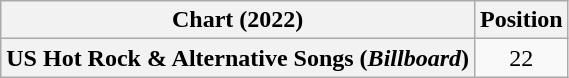<table class="wikitable sortable plainrowheaders" style="text-align:center">
<tr>
<th scope="col">Chart (2022)</th>
<th scope="col">Position</th>
</tr>
<tr>
<th scope="row">US Hot Rock & Alternative Songs (<em>Billboard</em>)</th>
<td>22</td>
</tr>
</table>
